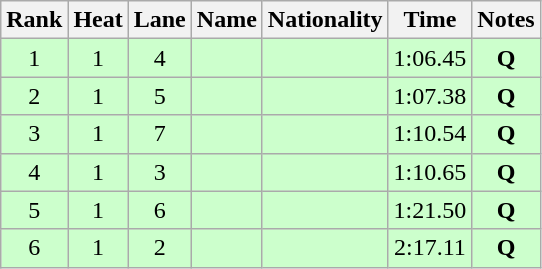<table class="wikitable sortable" style="text-align:center">
<tr>
<th>Rank</th>
<th>Heat</th>
<th>Lane</th>
<th>Name</th>
<th>Nationality</th>
<th>Time</th>
<th>Notes</th>
</tr>
<tr bgcolor=ccffcc>
<td>1</td>
<td>1</td>
<td>4</td>
<td align=left></td>
<td align=left></td>
<td>1:06.45</td>
<td><strong>Q</strong></td>
</tr>
<tr bgcolor=ccffcc>
<td>2</td>
<td>1</td>
<td>5</td>
<td align=left></td>
<td align=left></td>
<td>1:07.38</td>
<td><strong>Q</strong></td>
</tr>
<tr bgcolor=ccffcc>
<td>3</td>
<td>1</td>
<td>7</td>
<td align=left></td>
<td align=left></td>
<td>1:10.54</td>
<td><strong>Q</strong></td>
</tr>
<tr bgcolor=ccffcc>
<td>4</td>
<td>1</td>
<td>3</td>
<td align=left></td>
<td align=left></td>
<td>1:10.65</td>
<td><strong>Q</strong></td>
</tr>
<tr bgcolor=ccffcc>
<td>5</td>
<td>1</td>
<td>6</td>
<td align=left></td>
<td align=left></td>
<td>1:21.50</td>
<td><strong>Q</strong></td>
</tr>
<tr bgcolor=ccffcc>
<td>6</td>
<td>1</td>
<td>2</td>
<td align=left></td>
<td align=left></td>
<td>2:17.11</td>
<td><strong>Q</strong></td>
</tr>
</table>
